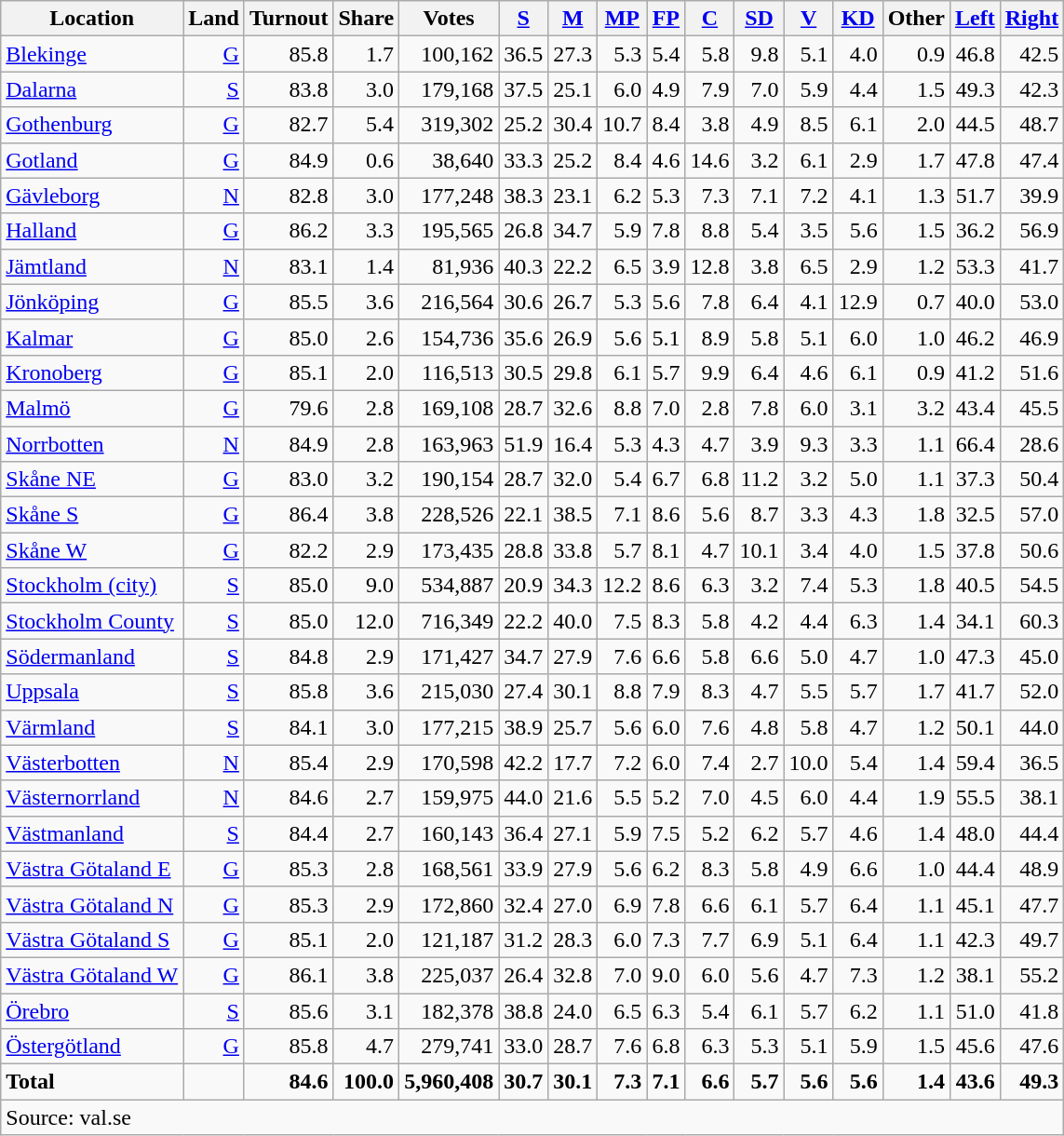<table class="wikitable sortable" style=text-align:right>
<tr>
<th>Location</th>
<th>Land</th>
<th>Turnout</th>
<th>Share</th>
<th>Votes</th>
<th><a href='#'>S</a></th>
<th><a href='#'>M</a></th>
<th><a href='#'>MP</a></th>
<th><a href='#'>FP</a></th>
<th><a href='#'>C</a></th>
<th><a href='#'>SD</a></th>
<th><a href='#'>V</a></th>
<th><a href='#'>KD</a></th>
<th>Other</th>
<th><a href='#'>Left</a></th>
<th><a href='#'>Right</a></th>
</tr>
<tr>
<td align=left><a href='#'>Blekinge</a></td>
<td><a href='#'>G</a></td>
<td>85.8</td>
<td>1.7</td>
<td>100,162</td>
<td>36.5</td>
<td>27.3</td>
<td>5.3</td>
<td>5.4</td>
<td>5.8</td>
<td>9.8</td>
<td>5.1</td>
<td>4.0</td>
<td>0.9</td>
<td>46.8</td>
<td>42.5</td>
</tr>
<tr>
<td align=left><a href='#'>Dalarna</a></td>
<td><a href='#'>S</a></td>
<td>83.8</td>
<td>3.0</td>
<td>179,168</td>
<td>37.5</td>
<td>25.1</td>
<td>6.0</td>
<td>4.9</td>
<td>7.9</td>
<td>7.0</td>
<td>5.9</td>
<td>4.4</td>
<td>1.5</td>
<td>49.3</td>
<td>42.3</td>
</tr>
<tr>
<td align=left><a href='#'>Gothenburg</a></td>
<td><a href='#'>G</a></td>
<td>82.7</td>
<td>5.4</td>
<td>319,302</td>
<td>25.2</td>
<td>30.4</td>
<td>10.7</td>
<td>8.4</td>
<td>3.8</td>
<td>4.9</td>
<td>8.5</td>
<td>6.1</td>
<td>2.0</td>
<td>44.5</td>
<td>48.7</td>
</tr>
<tr>
<td align=left><a href='#'>Gotland</a></td>
<td><a href='#'>G</a></td>
<td>84.9</td>
<td>0.6</td>
<td>38,640</td>
<td>33.3</td>
<td>25.2</td>
<td>8.4</td>
<td>4.6</td>
<td>14.6</td>
<td>3.2</td>
<td>6.1</td>
<td>2.9</td>
<td>1.7</td>
<td>47.8</td>
<td>47.4</td>
</tr>
<tr>
<td align=left><a href='#'>Gävleborg</a></td>
<td><a href='#'>N</a></td>
<td>82.8</td>
<td>3.0</td>
<td>177,248</td>
<td>38.3</td>
<td>23.1</td>
<td>6.2</td>
<td>5.3</td>
<td>7.3</td>
<td>7.1</td>
<td>7.2</td>
<td>4.1</td>
<td>1.3</td>
<td>51.7</td>
<td>39.9</td>
</tr>
<tr>
<td align=left><a href='#'>Halland</a></td>
<td><a href='#'>G</a></td>
<td>86.2</td>
<td>3.3</td>
<td>195,565</td>
<td>26.8</td>
<td>34.7</td>
<td>5.9</td>
<td>7.8</td>
<td>8.8</td>
<td>5.4</td>
<td>3.5</td>
<td>5.6</td>
<td>1.5</td>
<td>36.2</td>
<td>56.9</td>
</tr>
<tr>
<td align=left><a href='#'>Jämtland</a></td>
<td><a href='#'>N</a></td>
<td>83.1</td>
<td>1.4</td>
<td>81,936</td>
<td>40.3</td>
<td>22.2</td>
<td>6.5</td>
<td>3.9</td>
<td>12.8</td>
<td>3.8</td>
<td>6.5</td>
<td>2.9</td>
<td>1.2</td>
<td>53.3</td>
<td>41.7</td>
</tr>
<tr>
<td align=left><a href='#'>Jönköping</a></td>
<td><a href='#'>G</a></td>
<td>85.5</td>
<td>3.6</td>
<td>216,564</td>
<td>30.6</td>
<td>26.7</td>
<td>5.3</td>
<td>5.6</td>
<td>7.8</td>
<td>6.4</td>
<td>4.1</td>
<td>12.9</td>
<td>0.7</td>
<td>40.0</td>
<td>53.0</td>
</tr>
<tr>
<td align=left><a href='#'>Kalmar</a></td>
<td><a href='#'>G</a></td>
<td>85.0</td>
<td>2.6</td>
<td>154,736</td>
<td>35.6</td>
<td>26.9</td>
<td>5.6</td>
<td>5.1</td>
<td>8.9</td>
<td>5.8</td>
<td>5.1</td>
<td>6.0</td>
<td>1.0</td>
<td>46.2</td>
<td>46.9</td>
</tr>
<tr>
<td align=left><a href='#'>Kronoberg</a></td>
<td><a href='#'>G</a></td>
<td>85.1</td>
<td>2.0</td>
<td>116,513</td>
<td>30.5</td>
<td>29.8</td>
<td>6.1</td>
<td>5.7</td>
<td>9.9</td>
<td>6.4</td>
<td>4.6</td>
<td>6.1</td>
<td>0.9</td>
<td>41.2</td>
<td>51.6</td>
</tr>
<tr>
<td align=left><a href='#'>Malmö</a></td>
<td><a href='#'>G</a></td>
<td>79.6</td>
<td>2.8</td>
<td>169,108</td>
<td>28.7</td>
<td>32.6</td>
<td>8.8</td>
<td>7.0</td>
<td>2.8</td>
<td>7.8</td>
<td>6.0</td>
<td>3.1</td>
<td>3.2</td>
<td>43.4</td>
<td>45.5</td>
</tr>
<tr>
<td align=left><a href='#'>Norrbotten</a></td>
<td><a href='#'>N</a></td>
<td>84.9</td>
<td>2.8</td>
<td>163,963</td>
<td>51.9</td>
<td>16.4</td>
<td>5.3</td>
<td>4.3</td>
<td>4.7</td>
<td>3.9</td>
<td>9.3</td>
<td>3.3</td>
<td>1.1</td>
<td>66.4</td>
<td>28.6</td>
</tr>
<tr>
<td align=left><a href='#'>Skåne NE</a></td>
<td><a href='#'>G</a></td>
<td>83.0</td>
<td>3.2</td>
<td>190,154</td>
<td>28.7</td>
<td>32.0</td>
<td>5.4</td>
<td>6.7</td>
<td>6.8</td>
<td>11.2</td>
<td>3.2</td>
<td>5.0</td>
<td>1.1</td>
<td>37.3</td>
<td>50.4</td>
</tr>
<tr>
<td align=left><a href='#'>Skåne S</a></td>
<td><a href='#'>G</a></td>
<td>86.4</td>
<td>3.8</td>
<td>228,526</td>
<td>22.1</td>
<td>38.5</td>
<td>7.1</td>
<td>8.6</td>
<td>5.6</td>
<td>8.7</td>
<td>3.3</td>
<td>4.3</td>
<td>1.8</td>
<td>32.5</td>
<td>57.0</td>
</tr>
<tr>
<td align=left><a href='#'>Skåne W</a></td>
<td><a href='#'>G</a></td>
<td>82.2</td>
<td>2.9</td>
<td>173,435</td>
<td>28.8</td>
<td>33.8</td>
<td>5.7</td>
<td>8.1</td>
<td>4.7</td>
<td>10.1</td>
<td>3.4</td>
<td>4.0</td>
<td>1.5</td>
<td>37.8</td>
<td>50.6</td>
</tr>
<tr>
<td align=left><a href='#'>Stockholm (city)</a></td>
<td><a href='#'>S</a></td>
<td>85.0</td>
<td>9.0</td>
<td>534,887</td>
<td>20.9</td>
<td>34.3</td>
<td>12.2</td>
<td>8.6</td>
<td>6.3</td>
<td>3.2</td>
<td>7.4</td>
<td>5.3</td>
<td>1.8</td>
<td>40.5</td>
<td>54.5</td>
</tr>
<tr>
<td align=left><a href='#'>Stockholm County</a></td>
<td><a href='#'>S</a></td>
<td>85.0</td>
<td>12.0</td>
<td>716,349</td>
<td>22.2</td>
<td>40.0</td>
<td>7.5</td>
<td>8.3</td>
<td>5.8</td>
<td>4.2</td>
<td>4.4</td>
<td>6.3</td>
<td>1.4</td>
<td>34.1</td>
<td>60.3</td>
</tr>
<tr>
<td align=left><a href='#'>Södermanland</a></td>
<td><a href='#'>S</a></td>
<td>84.8</td>
<td>2.9</td>
<td>171,427</td>
<td>34.7</td>
<td>27.9</td>
<td>7.6</td>
<td>6.6</td>
<td>5.8</td>
<td>6.6</td>
<td>5.0</td>
<td>4.7</td>
<td>1.0</td>
<td>47.3</td>
<td>45.0</td>
</tr>
<tr>
<td align=left><a href='#'>Uppsala</a></td>
<td><a href='#'>S</a></td>
<td>85.8</td>
<td>3.6</td>
<td>215,030</td>
<td>27.4</td>
<td>30.1</td>
<td>8.8</td>
<td>7.9</td>
<td>8.3</td>
<td>4.7</td>
<td>5.5</td>
<td>5.7</td>
<td>1.7</td>
<td>41.7</td>
<td>52.0</td>
</tr>
<tr>
<td align=left><a href='#'>Värmland</a></td>
<td><a href='#'>S</a></td>
<td>84.1</td>
<td>3.0</td>
<td>177,215</td>
<td>38.9</td>
<td>25.7</td>
<td>5.6</td>
<td>6.0</td>
<td>7.6</td>
<td>4.8</td>
<td>5.8</td>
<td>4.7</td>
<td>1.2</td>
<td>50.1</td>
<td>44.0</td>
</tr>
<tr>
<td align=left><a href='#'>Västerbotten</a></td>
<td><a href='#'>N</a></td>
<td>85.4</td>
<td>2.9</td>
<td>170,598</td>
<td>42.2</td>
<td>17.7</td>
<td>7.2</td>
<td>6.0</td>
<td>7.4</td>
<td>2.7</td>
<td>10.0</td>
<td>5.4</td>
<td>1.4</td>
<td>59.4</td>
<td>36.5</td>
</tr>
<tr>
<td align=left><a href='#'>Västernorrland</a></td>
<td><a href='#'>N</a></td>
<td>84.6</td>
<td>2.7</td>
<td>159,975</td>
<td>44.0</td>
<td>21.6</td>
<td>5.5</td>
<td>5.2</td>
<td>7.0</td>
<td>4.5</td>
<td>6.0</td>
<td>4.4</td>
<td>1.9</td>
<td>55.5</td>
<td>38.1</td>
</tr>
<tr>
<td align=left><a href='#'>Västmanland</a></td>
<td><a href='#'>S</a></td>
<td>84.4</td>
<td>2.7</td>
<td>160,143</td>
<td>36.4</td>
<td>27.1</td>
<td>5.9</td>
<td>7.5</td>
<td>5.2</td>
<td>6.2</td>
<td>5.7</td>
<td>4.6</td>
<td>1.4</td>
<td>48.0</td>
<td>44.4</td>
</tr>
<tr>
<td align=left><a href='#'>Västra Götaland E</a></td>
<td><a href='#'>G</a></td>
<td>85.3</td>
<td>2.8</td>
<td>168,561</td>
<td>33.9</td>
<td>27.9</td>
<td>5.6</td>
<td>6.2</td>
<td>8.3</td>
<td>5.8</td>
<td>4.9</td>
<td>6.6</td>
<td>1.0</td>
<td>44.4</td>
<td>48.9</td>
</tr>
<tr>
<td align=left><a href='#'>Västra Götaland N</a></td>
<td><a href='#'>G</a></td>
<td>85.3</td>
<td>2.9</td>
<td>172,860</td>
<td>32.4</td>
<td>27.0</td>
<td>6.9</td>
<td>7.8</td>
<td>6.6</td>
<td>6.1</td>
<td>5.7</td>
<td>6.4</td>
<td>1.1</td>
<td>45.1</td>
<td>47.7</td>
</tr>
<tr>
<td align=left><a href='#'>Västra Götaland S</a></td>
<td><a href='#'>G</a></td>
<td>85.1</td>
<td>2.0</td>
<td>121,187</td>
<td>31.2</td>
<td>28.3</td>
<td>6.0</td>
<td>7.3</td>
<td>7.7</td>
<td>6.9</td>
<td>5.1</td>
<td>6.4</td>
<td>1.1</td>
<td>42.3</td>
<td>49.7</td>
</tr>
<tr>
<td align=left><a href='#'>Västra Götaland W</a></td>
<td><a href='#'>G</a></td>
<td>86.1</td>
<td>3.8</td>
<td>225,037</td>
<td>26.4</td>
<td>32.8</td>
<td>7.0</td>
<td>9.0</td>
<td>6.0</td>
<td>5.6</td>
<td>4.7</td>
<td>7.3</td>
<td>1.2</td>
<td>38.1</td>
<td>55.2</td>
</tr>
<tr>
<td align=left><a href='#'>Örebro</a></td>
<td><a href='#'>S</a></td>
<td>85.6</td>
<td>3.1</td>
<td>182,378</td>
<td>38.8</td>
<td>24.0</td>
<td>6.5</td>
<td>6.3</td>
<td>5.4</td>
<td>6.1</td>
<td>5.7</td>
<td>6.2</td>
<td>1.1</td>
<td>51.0</td>
<td>41.8</td>
</tr>
<tr>
<td align=left><a href='#'>Östergötland</a></td>
<td><a href='#'>G</a></td>
<td>85.8</td>
<td>4.7</td>
<td>279,741</td>
<td>33.0</td>
<td>28.7</td>
<td>7.6</td>
<td>6.8</td>
<td>6.3</td>
<td>5.3</td>
<td>5.1</td>
<td>5.9</td>
<td>1.5</td>
<td>45.6</td>
<td>47.6</td>
</tr>
<tr>
<td align=left><strong>Total</strong></td>
<td></td>
<td><strong>84.6</strong></td>
<td><strong>100.0</strong></td>
<td><strong>5,960,408</strong></td>
<td><strong>30.7</strong></td>
<td><strong>30.1</strong></td>
<td><strong>7.3</strong></td>
<td><strong>7.1</strong></td>
<td><strong>6.6</strong></td>
<td><strong>5.7</strong></td>
<td><strong>5.6</strong></td>
<td><strong>5.6</strong></td>
<td><strong>1.4</strong></td>
<td><strong>43.6</strong></td>
<td><strong>49.3</strong></td>
</tr>
<tr>
<td align=left colspan=16>Source: val.se </td>
</tr>
</table>
